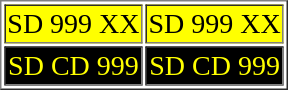<table border="1" style="margin:1em auto; text-align:center;">
<tr ---- size="40">
<td style="background:yellow; font-size: 14pt; color: black">SD 999 XX</td>
<td style="background:yellow; font-size: 14pt; color: black">SD 999 XX</td>
</tr>
<tr>
<td style="background:black; font-size: 14pt; color: yellow">SD CD 999</td>
<td style="background:black; font-size: 14pt; color: yellow">SD CD 999</td>
</tr>
</table>
